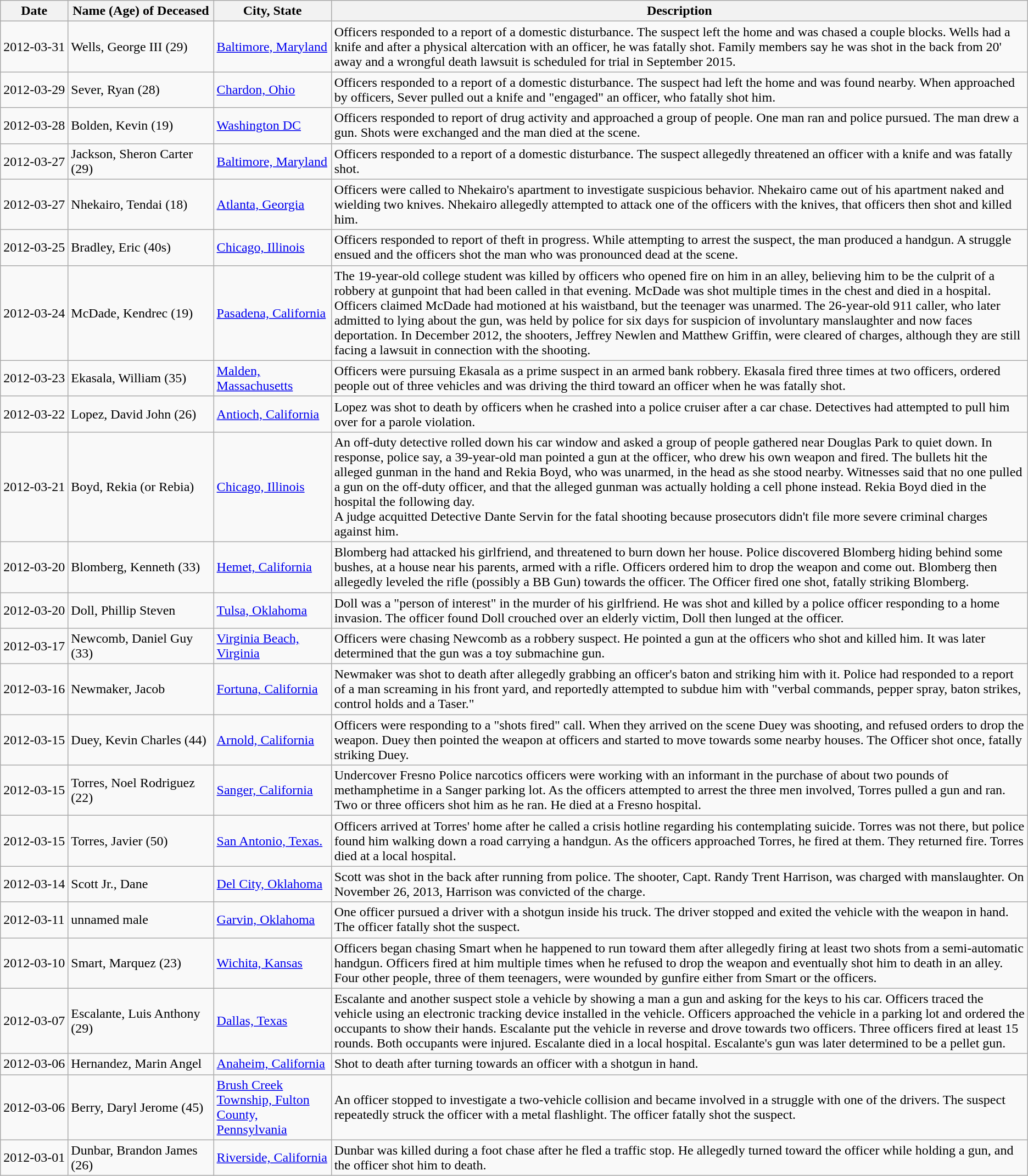<table class="wikitable sortable" border="1" id="killed">
<tr>
<th>Date</th>
<th nowrap>Name (Age) of Deceased</th>
<th>City, State</th>
<th>Description</th>
</tr>
<tr>
<td>2012-03-31</td>
<td>Wells, George III (29)</td>
<td><a href='#'>Baltimore, Maryland</a></td>
<td>Officers responded to a report of a domestic disturbance.  The suspect left the home and was chased a couple blocks.  Wells had a knife and after a physical altercation with an officer, he was fatally shot. Family members say he was shot in the back from 20' away and a wrongful death lawsuit is scheduled for trial in September 2015.</td>
</tr>
<tr>
<td>2012-03-29</td>
<td>Sever, Ryan (28)</td>
<td><a href='#'>Chardon, Ohio</a></td>
<td>Officers responded to a report of a domestic disturbance.  The suspect had left the home and was found nearby.  When approached by officers, Sever pulled out a knife and "engaged" an officer, who  fatally shot him.</td>
</tr>
<tr>
<td>2012-03-28</td>
<td>Bolden, Kevin (19)</td>
<td><a href='#'>Washington DC</a></td>
<td>Officers responded to report of drug activity and approached a group of people.    One man ran and police pursued.  The man drew a gun.  Shots were exchanged and the man died at the scene.</td>
</tr>
<tr>
<td>2012-03-27</td>
<td>Jackson, Sheron Carter (29)</td>
<td><a href='#'>Baltimore, Maryland</a></td>
<td>Officers responded to a report of a domestic disturbance.  The suspect allegedly threatened an officer with a knife and was fatally shot.</td>
</tr>
<tr>
<td>2012‑03‑27</td>
<td>Nhekairo, Tendai (18)</td>
<td><a href='#'>Atlanta, Georgia</a></td>
<td>Officers were called to Nhekairo's apartment to investigate suspicious behavior. Nhekairo came out of his apartment naked and wielding two knives. Nhekairo allegedly attempted to attack one of the officers with the knives, that officers then shot and killed him.</td>
</tr>
<tr>
<td>2012-03-25</td>
<td>Bradley, Eric (40s)</td>
<td><a href='#'>Chicago, Illinois</a></td>
<td>Officers responded to report of theft in progress.  While attempting to arrest the suspect, the man produced a handgun.  A struggle ensued and the officers shot the man who was pronounced dead at the scene.</td>
</tr>
<tr>
<td>2012-03-24</td>
<td>McDade, Kendrec (19)</td>
<td><a href='#'>Pasadena, California</a></td>
<td>The 19-year-old college student was killed by officers who opened fire on him in an alley, believing him to be the culprit of a robbery at gunpoint that had been called in that evening. McDade was shot multiple times in the chest and died in a hospital. Officers claimed McDade had motioned at his waistband, but the teenager was unarmed. The 26-year-old 911 caller, who later admitted to lying about the gun, was held by police for six days for suspicion of involuntary manslaughter and now faces deportation. In December 2012, the shooters, Jeffrey Newlen and Matthew Griffin, were cleared of charges, although they are still facing a lawsuit in connection with the shooting.</td>
</tr>
<tr>
<td>2012-03-23</td>
<td>Ekasala, William (35)</td>
<td><a href='#'>Malden, Massachusetts</a></td>
<td>Officers were pursuing Ekasala as a prime suspect in an armed bank robbery.  Ekasala fired three times at two officers, ordered people out of three vehicles and was driving the third toward an officer when he was fatally shot.</td>
</tr>
<tr>
<td>2012-03-22</td>
<td>Lopez, David John (26)</td>
<td><a href='#'>Antioch, California</a></td>
<td>Lopez was shot to death by officers when he crashed into a police cruiser after a car chase. Detectives had attempted to pull him over for a parole violation.</td>
</tr>
<tr>
<td>2012-03-21</td>
<td>Boyd, Rekia (or Rebia)</td>
<td><a href='#'>Chicago, Illinois</a></td>
<td>An off-duty detective rolled down his car window and asked a group of people gathered near Douglas Park to quiet down. In response, police say, a 39-year-old man pointed a gun at the officer, who drew his own weapon and fired. The bullets hit the alleged gunman in the hand and Rekia Boyd, who was unarmed, in the head as she stood nearby. Witnesses said that no one pulled a gun on the off-duty officer, and that the alleged gunman was actually holding a cell phone instead. Rekia Boyd died in the hospital the following day.<br>A judge acquitted Detective Dante Servin for the fatal shooting because prosecutors didn't file more severe criminal charges against him.</td>
</tr>
<tr>
<td>2012-03-20</td>
<td>Blomberg, Kenneth (33)</td>
<td><a href='#'>Hemet, California</a></td>
<td>Blomberg had attacked his girlfriend, and threatened to burn down her house. Police discovered Blomberg hiding behind some bushes, at a house near his parents, armed with a rifle. Officers ordered him to drop the weapon and come out. Blomberg then allegedly leveled the rifle (possibly a BB Gun) towards the officer. The Officer fired one shot, fatally striking Blomberg.</td>
</tr>
<tr>
<td>2012-03-20</td>
<td>Doll, Phillip Steven</td>
<td><a href='#'>Tulsa, Oklahoma</a></td>
<td>Doll was a "person of interest" in the murder of his girlfriend. He was shot and killed by a police officer responding to a home invasion. The officer found Doll crouched over an elderly victim, Doll then lunged at the officer.</td>
</tr>
<tr>
<td>2012-03-17</td>
<td>Newcomb, Daniel Guy (33)</td>
<td><a href='#'>Virginia Beach, Virginia</a></td>
<td>Officers were chasing Newcomb as a robbery suspect.  He pointed a gun at the officers who shot and killed him.  It was later determined that the gun was a toy submachine gun.</td>
</tr>
<tr>
<td>2012-03-16</td>
<td>Newmaker, Jacob</td>
<td><a href='#'>Fortuna, California</a></td>
<td>Newmaker was shot to death after allegedly grabbing an officer's baton and striking him with it. Police had responded to a report of a man screaming in his front yard, and reportedly attempted to subdue him with "verbal commands, pepper spray, baton strikes, control holds and a Taser."</td>
</tr>
<tr>
<td>2012-03-15</td>
<td>Duey, Kevin Charles (44)</td>
<td><a href='#'>Arnold, California</a></td>
<td>Officers were responding to a "shots fired" call. When they arrived on the scene Duey was shooting, and refused orders to drop the weapon. Duey then pointed the weapon at officers and started to move towards some nearby houses. The Officer shot once, fatally striking Duey.</td>
</tr>
<tr>
<td>2012-03-15</td>
<td>Torres, Noel Rodriguez (22)</td>
<td><a href='#'>Sanger, California</a></td>
<td>Undercover Fresno Police narcotics officers were working with an informant in the purchase of about two pounds of methamphetime in a Sanger parking lot.  As the officers attempted to arrest the three men involved, Torres pulled a gun and ran.  Two or three officers shot him as he ran.  He died at a Fresno hospital.</td>
</tr>
<tr>
<td>2012-03-15</td>
<td>Torres, Javier (50)</td>
<td><a href='#'>San Antonio, Texas.</a></td>
<td>Officers arrived at Torres' home after he called a crisis hotline regarding his contemplating suicide.  Torres was not there, but police found him walking down a road carrying a handgun.  As the officers approached Torres, he fired at them.  They returned fire.  Torres died at a local hospital.</td>
</tr>
<tr>
<td>2012-03-14</td>
<td>Scott Jr., Dane</td>
<td><a href='#'>Del City, Oklahoma</a></td>
<td>Scott was shot in the back after running from police. The shooter, Capt. Randy Trent Harrison, was charged with manslaughter. On November 26, 2013, Harrison was convicted of the charge.</td>
</tr>
<tr>
<td>2012-03-11</td>
<td>unnamed male</td>
<td><a href='#'>Garvin, Oklahoma</a></td>
<td>One officer pursued a driver with a shotgun inside his truck.  The driver stopped and exited the vehicle with the weapon in hand.  The officer fatally shot the suspect.</td>
</tr>
<tr>
<td>2012-03-10</td>
<td>Smart, Marquez (23)</td>
<td><a href='#'>Wichita, Kansas</a></td>
<td>Officers began chasing Smart when he happened to run toward them after allegedly firing at least two shots from a semi-automatic handgun. Officers fired at him multiple times when he refused to drop the weapon and eventually shot him to death in an alley. Four other people, three of them teenagers, were wounded by gunfire either from Smart or the officers.</td>
</tr>
<tr>
<td>2012-03-07</td>
<td>Escalante, Luis Anthony (29)</td>
<td><a href='#'>Dallas, Texas</a></td>
<td>Escalante and another suspect stole a vehicle by showing a man a gun and asking for the keys to his car.  Officers traced the vehicle using an electronic tracking device installed in the vehicle.  Officers approached the vehicle in a parking lot and ordered the occupants to show their hands.  Escalante put the vehicle in reverse and drove towards two officers.  Three officers fired at least 15 rounds.  Both occupants were injured.  Escalante died in a local hospital.  Escalante's gun was later determined to be a pellet gun.</td>
</tr>
<tr>
<td>2012-03-06</td>
<td>Hernandez, Marin Angel</td>
<td><a href='#'>Anaheim, California</a></td>
<td>Shot to death after turning towards an officer with a shotgun in hand.</td>
</tr>
<tr>
<td>2012-03-06</td>
<td>Berry, Daryl Jerome (45)</td>
<td><a href='#'>Brush Creek Township, Fulton County, Pennsylvania</a></td>
<td>An officer stopped to investigate a two-vehicle collision and became involved in a struggle with one of the drivers.  The suspect repeatedly struck the officer with a metal flashlight.  The officer fatally shot the suspect.</td>
</tr>
<tr>
<td>2012-03-01</td>
<td>Dunbar, Brandon James (26)</td>
<td><a href='#'>Riverside, California</a></td>
<td>Dunbar was killed during a foot chase after he fled a traffic stop. He allegedly turned toward the officer while holding a gun, and the officer shot him to death.</td>
</tr>
</table>
